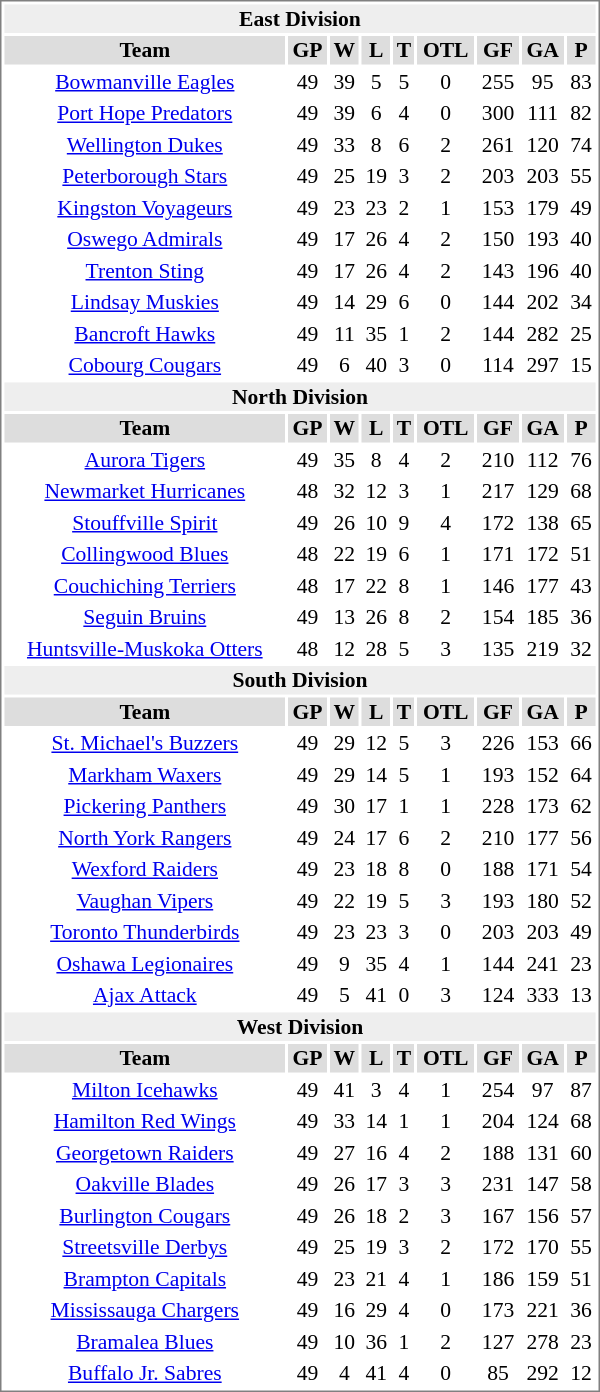<table cellpadding="0">
<tr align="left" style="vertical-align: top">
<td></td>
<td><br><table cellpadding="1" width="400px" style="font-size: 90%; border: 1px solid gray;">
<tr align="center"  bgcolor="#eeeeee">
<td colspan="11"><strong>East Division</strong></td>
</tr>
<tr align="center"  bgcolor="#dddddd">
<td><strong>Team</strong></td>
<td><strong>GP</strong></td>
<td><strong>W</strong></td>
<td><strong>L</strong></td>
<td><strong>T</strong></td>
<td><strong>OTL</strong></td>
<td><strong>GF</strong></td>
<td><strong>GA</strong></td>
<td><strong>P</strong></td>
</tr>
<tr align="center">
<td><a href='#'>Bowmanville Eagles</a></td>
<td>49</td>
<td>39</td>
<td>5</td>
<td>5</td>
<td>0</td>
<td>255</td>
<td>95</td>
<td>83</td>
</tr>
<tr align="center">
<td><a href='#'>Port Hope Predators</a></td>
<td>49</td>
<td>39</td>
<td>6</td>
<td>4</td>
<td>0</td>
<td>300</td>
<td>111</td>
<td>82</td>
</tr>
<tr align="center">
<td><a href='#'>Wellington Dukes</a></td>
<td>49</td>
<td>33</td>
<td>8</td>
<td>6</td>
<td>2</td>
<td>261</td>
<td>120</td>
<td>74</td>
</tr>
<tr align="center">
<td><a href='#'>Peterborough Stars</a></td>
<td>49</td>
<td>25</td>
<td>19</td>
<td>3</td>
<td>2</td>
<td>203</td>
<td>203</td>
<td>55</td>
</tr>
<tr align="center">
<td><a href='#'>Kingston Voyageurs</a></td>
<td>49</td>
<td>23</td>
<td>23</td>
<td>2</td>
<td>1</td>
<td>153</td>
<td>179</td>
<td>49</td>
</tr>
<tr align="center">
<td><a href='#'>Oswego Admirals</a></td>
<td>49</td>
<td>17</td>
<td>26</td>
<td>4</td>
<td>2</td>
<td>150</td>
<td>193</td>
<td>40</td>
</tr>
<tr align="center">
<td><a href='#'>Trenton Sting</a></td>
<td>49</td>
<td>17</td>
<td>26</td>
<td>4</td>
<td>2</td>
<td>143</td>
<td>196</td>
<td>40</td>
</tr>
<tr align="center">
<td><a href='#'>Lindsay Muskies</a></td>
<td>49</td>
<td>14</td>
<td>29</td>
<td>6</td>
<td>0</td>
<td>144</td>
<td>202</td>
<td>34</td>
</tr>
<tr align="center">
<td><a href='#'>Bancroft Hawks</a></td>
<td>49</td>
<td>11</td>
<td>35</td>
<td>1</td>
<td>2</td>
<td>144</td>
<td>282</td>
<td>25</td>
</tr>
<tr align="center">
<td><a href='#'>Cobourg Cougars</a></td>
<td>49</td>
<td>6</td>
<td>40</td>
<td>3</td>
<td>0</td>
<td>114</td>
<td>297</td>
<td>15</td>
</tr>
<tr align="center"  bgcolor="#eeeeee">
<td colspan="11"><strong>North Division</strong></td>
</tr>
<tr align="center"  bgcolor="#dddddd">
<td><strong>Team</strong></td>
<td><strong>GP</strong></td>
<td><strong>W</strong></td>
<td><strong>L</strong></td>
<td><strong>T</strong></td>
<td><strong>OTL</strong></td>
<td><strong>GF</strong></td>
<td><strong>GA</strong></td>
<td><strong>P</strong></td>
</tr>
<tr align="center">
<td><a href='#'>Aurora Tigers</a></td>
<td>49</td>
<td>35</td>
<td>8</td>
<td>4</td>
<td>2</td>
<td>210</td>
<td>112</td>
<td>76</td>
</tr>
<tr align="center">
<td><a href='#'>Newmarket Hurricanes</a></td>
<td>48</td>
<td>32</td>
<td>12</td>
<td>3</td>
<td>1</td>
<td>217</td>
<td>129</td>
<td>68</td>
</tr>
<tr align="center">
<td><a href='#'>Stouffville Spirit</a></td>
<td>49</td>
<td>26</td>
<td>10</td>
<td>9</td>
<td>4</td>
<td>172</td>
<td>138</td>
<td>65</td>
</tr>
<tr align="center">
<td><a href='#'>Collingwood Blues</a></td>
<td>48</td>
<td>22</td>
<td>19</td>
<td>6</td>
<td>1</td>
<td>171</td>
<td>172</td>
<td>51</td>
</tr>
<tr align="center">
<td><a href='#'>Couchiching Terriers</a></td>
<td>48</td>
<td>17</td>
<td>22</td>
<td>8</td>
<td>1</td>
<td>146</td>
<td>177</td>
<td>43</td>
</tr>
<tr align="center">
<td><a href='#'>Seguin Bruins</a></td>
<td>49</td>
<td>13</td>
<td>26</td>
<td>8</td>
<td>2</td>
<td>154</td>
<td>185</td>
<td>36</td>
</tr>
<tr align="center">
<td><a href='#'>Huntsville-Muskoka Otters</a></td>
<td>48</td>
<td>12</td>
<td>28</td>
<td>5</td>
<td>3</td>
<td>135</td>
<td>219</td>
<td>32</td>
</tr>
<tr align="center"  bgcolor="#eeeeee">
<td colspan="11"><strong>South Division</strong></td>
</tr>
<tr align="center"  bgcolor="#dddddd">
<td><strong>Team</strong></td>
<td><strong>GP</strong></td>
<td><strong>W</strong></td>
<td><strong>L</strong></td>
<td><strong>T</strong></td>
<td><strong>OTL</strong></td>
<td><strong>GF</strong></td>
<td><strong>GA</strong></td>
<td><strong>P</strong></td>
</tr>
<tr align="center">
<td><a href='#'>St. Michael's Buzzers</a></td>
<td>49</td>
<td>29</td>
<td>12</td>
<td>5</td>
<td>3</td>
<td>226</td>
<td>153</td>
<td>66</td>
</tr>
<tr align="center">
<td><a href='#'>Markham Waxers</a></td>
<td>49</td>
<td>29</td>
<td>14</td>
<td>5</td>
<td>1</td>
<td>193</td>
<td>152</td>
<td>64</td>
</tr>
<tr align="center">
<td><a href='#'>Pickering Panthers</a></td>
<td>49</td>
<td>30</td>
<td>17</td>
<td>1</td>
<td>1</td>
<td>228</td>
<td>173</td>
<td>62</td>
</tr>
<tr align="center">
<td><a href='#'>North York Rangers</a></td>
<td>49</td>
<td>24</td>
<td>17</td>
<td>6</td>
<td>2</td>
<td>210</td>
<td>177</td>
<td>56</td>
</tr>
<tr align="center">
<td><a href='#'>Wexford Raiders</a></td>
<td>49</td>
<td>23</td>
<td>18</td>
<td>8</td>
<td>0</td>
<td>188</td>
<td>171</td>
<td>54</td>
</tr>
<tr align="center">
<td><a href='#'>Vaughan Vipers</a></td>
<td>49</td>
<td>22</td>
<td>19</td>
<td>5</td>
<td>3</td>
<td>193</td>
<td>180</td>
<td>52</td>
</tr>
<tr align="center">
<td><a href='#'>Toronto Thunderbirds</a></td>
<td>49</td>
<td>23</td>
<td>23</td>
<td>3</td>
<td>0</td>
<td>203</td>
<td>203</td>
<td>49</td>
</tr>
<tr align="center">
<td><a href='#'>Oshawa Legionaires</a></td>
<td>49</td>
<td>9</td>
<td>35</td>
<td>4</td>
<td>1</td>
<td>144</td>
<td>241</td>
<td>23</td>
</tr>
<tr align="center">
<td><a href='#'>Ajax Attack</a></td>
<td>49</td>
<td>5</td>
<td>41</td>
<td>0</td>
<td>3</td>
<td>124</td>
<td>333</td>
<td>13</td>
</tr>
<tr align="center"  bgcolor="#eeeeee">
<td colspan="11"><strong>West Division</strong></td>
</tr>
<tr align="center"  bgcolor="#dddddd">
<td><strong>Team</strong></td>
<td><strong>GP</strong></td>
<td><strong>W</strong></td>
<td><strong>L</strong></td>
<td><strong>T</strong></td>
<td><strong>OTL</strong></td>
<td><strong>GF</strong></td>
<td><strong>GA</strong></td>
<td><strong>P</strong></td>
</tr>
<tr align="center">
<td><a href='#'>Milton Icehawks</a></td>
<td>49</td>
<td>41</td>
<td>3</td>
<td>4</td>
<td>1</td>
<td>254</td>
<td>97</td>
<td>87</td>
</tr>
<tr align="center">
<td><a href='#'>Hamilton Red Wings</a></td>
<td>49</td>
<td>33</td>
<td>14</td>
<td>1</td>
<td>1</td>
<td>204</td>
<td>124</td>
<td>68</td>
</tr>
<tr align="center">
<td><a href='#'>Georgetown Raiders</a></td>
<td>49</td>
<td>27</td>
<td>16</td>
<td>4</td>
<td>2</td>
<td>188</td>
<td>131</td>
<td>60</td>
</tr>
<tr align="center">
<td><a href='#'>Oakville Blades</a></td>
<td>49</td>
<td>26</td>
<td>17</td>
<td>3</td>
<td>3</td>
<td>231</td>
<td>147</td>
<td>58</td>
</tr>
<tr align="center">
<td><a href='#'>Burlington Cougars</a></td>
<td>49</td>
<td>26</td>
<td>18</td>
<td>2</td>
<td>3</td>
<td>167</td>
<td>156</td>
<td>57</td>
</tr>
<tr align="center">
<td><a href='#'>Streetsville Derbys</a></td>
<td>49</td>
<td>25</td>
<td>19</td>
<td>3</td>
<td>2</td>
<td>172</td>
<td>170</td>
<td>55</td>
</tr>
<tr align="center">
<td><a href='#'>Brampton Capitals</a></td>
<td>49</td>
<td>23</td>
<td>21</td>
<td>4</td>
<td>1</td>
<td>186</td>
<td>159</td>
<td>51</td>
</tr>
<tr align="center">
<td><a href='#'>Mississauga Chargers</a></td>
<td>49</td>
<td>16</td>
<td>29</td>
<td>4</td>
<td>0</td>
<td>173</td>
<td>221</td>
<td>36</td>
</tr>
<tr align="center">
<td><a href='#'>Bramalea Blues</a></td>
<td>49</td>
<td>10</td>
<td>36</td>
<td>1</td>
<td>2</td>
<td>127</td>
<td>278</td>
<td>23</td>
</tr>
<tr align="center">
<td><a href='#'>Buffalo Jr. Sabres</a></td>
<td>49</td>
<td>4</td>
<td>41</td>
<td>4</td>
<td>0</td>
<td>85</td>
<td>292</td>
<td>12</td>
</tr>
</table>
</td>
</tr>
</table>
